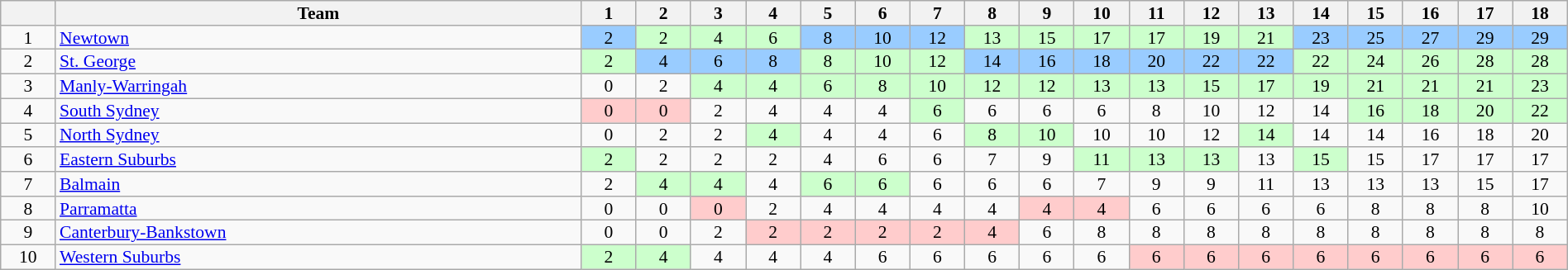<table class="wikitable" style="text-align:center; line-height: 90%; font-size:90%;" width=100%>
<tr>
<th width=20 abbr="Position"></th>
<th width=250>Team</th>
<th width=20 abbr="Round 1">1</th>
<th width=20 abbr="Round 2">2</th>
<th width=20 abbr="Round 3">3</th>
<th width=20 abbr="Round 4">4</th>
<th width=20 abbr="Round 5">5</th>
<th width=20 abbr="Round 6">6</th>
<th width=20 abbr="Round 7">7</th>
<th width=20 abbr="Round 8">8</th>
<th width=20 abbr="Round 9">9</th>
<th width=20 abbr="Round 10">10</th>
<th width=20 abbr="Round 11">11</th>
<th width=20 abbr="Round 12">12</th>
<th width=20 abbr="Round 13">13</th>
<th width=20 abbr="Round 14">14</th>
<th width=20 abbr="Round 15">15</th>
<th width=20 abbr="Round 16">16</th>
<th width=20 abbr="Round 17">17</th>
<th width=20 abbr="Round 18">18</th>
</tr>
<tr>
<td>1</td>
<td style="text-align:left;"> <a href='#'>Newtown</a></td>
<td style="background: #99ccff;">2</td>
<td style="background: #ccffcc;">2</td>
<td style="background: #ccffcc;">4</td>
<td style="background: #ccffcc;">6</td>
<td style="background: #99ccff;">8</td>
<td style="background: #99ccff;">10</td>
<td style="background: #99ccff;">12</td>
<td style="background: #ccffcc;">13</td>
<td style="background: #ccffcc;">15</td>
<td style="background: #ccffcc;">17</td>
<td style="background: #ccffcc;">17</td>
<td style="background: #ccffcc;">19</td>
<td style="background: #ccffcc;">21</td>
<td style="background: #99ccff;">23</td>
<td style="background: #99ccff;">25</td>
<td style="background: #99ccff;">27</td>
<td style="background: #99ccff;">29</td>
<td style="background: #99ccff;">29</td>
</tr>
<tr>
<td>2</td>
<td style="text-align:left;"> <a href='#'>St. George</a></td>
<td style="background: #ccffcc;">2</td>
<td style="background: #99ccff;">4</td>
<td style="background: #99ccff;">6</td>
<td style="background: #99ccff;">8</td>
<td style="background: #ccffcc;">8</td>
<td style="background: #ccffcc;">10</td>
<td style="background: #ccffcc;">12</td>
<td style="background: #99ccff;">14</td>
<td style="background: #99ccff;">16</td>
<td style="background: #99ccff;">18</td>
<td style="background: #99ccff;">20</td>
<td style="background: #99ccff;">22</td>
<td style="background: #99ccff;">22</td>
<td style="background: #ccffcc;">22</td>
<td style="background: #ccffcc;">24</td>
<td style="background: #ccffcc;">26</td>
<td style="background: #ccffcc;">28</td>
<td style="background: #ccffcc;">28</td>
</tr>
<tr>
<td>3</td>
<td style="text-align:left;"> <a href='#'>Manly-Warringah</a></td>
<td>0</td>
<td>2</td>
<td style="background: #ccffcc;">4</td>
<td style="background: #ccffcc;">4</td>
<td style="background: #ccffcc;">6</td>
<td style="background: #ccffcc;">8</td>
<td style="background: #ccffcc;">10</td>
<td style="background: #ccffcc;">12</td>
<td style="background: #ccffcc;">12</td>
<td style="background: #ccffcc;">13</td>
<td style="background: #ccffcc;">13</td>
<td style="background: #ccffcc;">15</td>
<td style="background: #ccffcc;">17</td>
<td style="background: #ccffcc;">19</td>
<td style="background: #ccffcc;">21</td>
<td style="background: #ccffcc;">21</td>
<td style="background: #ccffcc;">21</td>
<td style="background: #ccffcc;">23</td>
</tr>
<tr>
<td>4</td>
<td style="text-align:left;"> <a href='#'>South Sydney</a></td>
<td style="background: #ffcccc;">0</td>
<td style="background: #ffcccc;">0</td>
<td>2</td>
<td>4</td>
<td>4</td>
<td>4</td>
<td style="background: #ccffcc;">6</td>
<td>6</td>
<td>6</td>
<td>6</td>
<td>8</td>
<td>10</td>
<td>12</td>
<td>14</td>
<td style="background: #ccffcc;">16</td>
<td style="background: #ccffcc;">18</td>
<td style="background: #ccffcc;">20</td>
<td style="background: #ccffcc;">22</td>
</tr>
<tr>
<td>5</td>
<td style="text-align:left;"> <a href='#'>North Sydney</a></td>
<td>0</td>
<td>2</td>
<td>2</td>
<td style="background: #ccffcc;">4</td>
<td>4</td>
<td>4</td>
<td>6</td>
<td style="background: #ccffcc;">8</td>
<td style="background: #ccffcc;">10</td>
<td>10</td>
<td>10</td>
<td>12</td>
<td style="background: #ccffcc;">14</td>
<td>14</td>
<td>14</td>
<td>16</td>
<td>18</td>
<td>20</td>
</tr>
<tr>
<td>6</td>
<td style="text-align:left;"> <a href='#'>Eastern Suburbs</a></td>
<td style="background: #ccffcc;">2</td>
<td>2</td>
<td>2</td>
<td>2</td>
<td>4</td>
<td>6</td>
<td>6</td>
<td>7</td>
<td>9</td>
<td style="background: #ccffcc;">11</td>
<td style="background: #ccffcc;">13</td>
<td style="background: #ccffcc;">13</td>
<td>13</td>
<td style="background: #ccffcc;">15</td>
<td>15</td>
<td>17</td>
<td>17</td>
<td>17</td>
</tr>
<tr>
<td>7</td>
<td style="text-align:left;"> <a href='#'>Balmain</a></td>
<td>2</td>
<td style="background: #ccffcc;">4</td>
<td style="background: #ccffcc;">4</td>
<td>4</td>
<td style="background: #ccffcc;">6</td>
<td style="background: #ccffcc;">6</td>
<td>6</td>
<td>6</td>
<td>6</td>
<td>7</td>
<td>9</td>
<td>9</td>
<td>11</td>
<td>13</td>
<td>13</td>
<td>13</td>
<td>15</td>
<td>17</td>
</tr>
<tr>
<td>8</td>
<td style="text-align:left;"> <a href='#'>Parramatta</a></td>
<td>0</td>
<td>0</td>
<td style="background: #ffcccc;">0</td>
<td>2</td>
<td>4</td>
<td>4</td>
<td>4</td>
<td>4</td>
<td style="background: #ffcccc;">4</td>
<td style="background: #ffcccc;">4</td>
<td>6</td>
<td>6</td>
<td>6</td>
<td>6</td>
<td>8</td>
<td>8</td>
<td>8</td>
<td>10</td>
</tr>
<tr>
<td>9</td>
<td style="text-align:left;"> <a href='#'>Canterbury-Bankstown</a></td>
<td>0</td>
<td>0</td>
<td>2</td>
<td style="background: #ffcccc;">2</td>
<td style="background: #ffcccc;">2</td>
<td style="background: #ffcccc;">2</td>
<td style="background: #ffcccc;">2</td>
<td style="background: #ffcccc;">4</td>
<td>6</td>
<td>8</td>
<td>8</td>
<td>8</td>
<td>8</td>
<td>8</td>
<td>8</td>
<td>8</td>
<td>8</td>
<td>8</td>
</tr>
<tr>
<td>10</td>
<td style="text-align:left;"> <a href='#'>Western Suburbs</a></td>
<td style="background: #ccffcc;">2</td>
<td style="background: #ccffcc;">4</td>
<td>4</td>
<td>4</td>
<td>4</td>
<td>6</td>
<td>6</td>
<td>6</td>
<td>6</td>
<td>6</td>
<td style="background: #ffcccc;">6</td>
<td style="background: #ffcccc;">6</td>
<td style="background: #ffcccc;">6</td>
<td style="background: #ffcccc;">6</td>
<td style="background: #ffcccc;">6</td>
<td style="background: #ffcccc;">6</td>
<td style="background: #ffcccc;">6</td>
<td style="background: #ffcccc;">6</td>
</tr>
</table>
